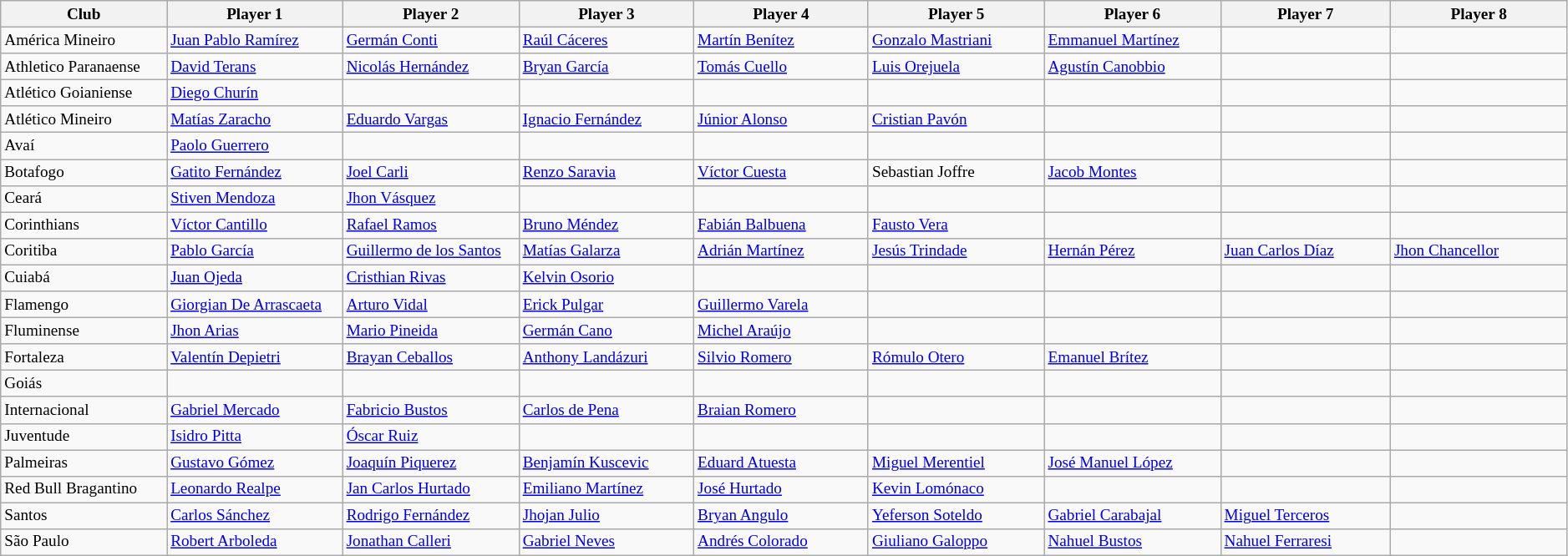<table class="wikitable sortable" style="font-size: 80%">
<tr>
<th style="width:190px;">Club</th>
<th style="width:220px;">Player 1</th>
<th style="width:220px;">Player 2</th>
<th style="width:220px;">Player 3</th>
<th style="width:220px;">Player 4</th>
<th style="width:220px;">Player 5</th>
<th style="width:220px;">Player 6</th>
<th style="width:220px;">Player 7</th>
<th style="width:220px;">Player 8</th>
</tr>
<tr>
<td>América Mineiro</td>
<td> <a href='#'>Juan Pablo Ramírez</a></td>
<td> <a href='#'>Germán Conti</a></td>
<td> <a href='#'>Raúl Cáceres</a></td>
<td> <a href='#'>Martín Benítez</a></td>
<td> <a href='#'>Gonzalo Mastriani</a></td>
<td> <a href='#'>Emmanuel Martínez</a></td>
<td></td>
<td></td>
</tr>
<tr>
<td>Athletico Paranaense</td>
<td> <a href='#'>David Terans</a></td>
<td> <a href='#'>Nicolás Hernández</a></td>
<td> <a href='#'>Bryan García</a></td>
<td> <a href='#'>Tomás Cuello</a></td>
<td> <a href='#'>Luis Orejuela</a></td>
<td> <a href='#'>Agustín Canobbio</a></td>
<td></td>
<td></td>
</tr>
<tr>
<td>Atlético Goianiense</td>
<td> <a href='#'>Diego Churín</a></td>
<td></td>
<td></td>
<td></td>
<td></td>
<td></td>
<td></td>
<td></td>
</tr>
<tr>
<td>Atlético Mineiro</td>
<td> <a href='#'>Matías Zaracho</a></td>
<td> <a href='#'>Eduardo Vargas</a></td>
<td> <a href='#'>Ignacio Fernández</a></td>
<td> <a href='#'>Júnior Alonso</a></td>
<td> <a href='#'>Cristian Pavón</a></td>
<td></td>
<td></td>
<td></td>
</tr>
<tr>
<td>Avaí</td>
<td> <a href='#'>Paolo Guerrero</a></td>
<td></td>
<td></td>
<td></td>
<td></td>
<td></td>
<td></td>
<td></td>
</tr>
<tr>
<td>Botafogo</td>
<td> <a href='#'>Gatito Fernández</a></td>
<td> <a href='#'>Joel Carli</a></td>
<td> <a href='#'>Renzo Saravia</a></td>
<td> <a href='#'>Víctor Cuesta</a></td>
<td> Sebastian Joffre</td>
<td> <a href='#'>Jacob Montes</a></td>
<td></td>
<td></td>
</tr>
<tr>
<td>Ceará</td>
<td> <a href='#'>Stiven Mendoza</a></td>
<td> <a href='#'>Jhon Vásquez</a></td>
<td></td>
<td></td>
<td></td>
<td></td>
<td></td>
<td></td>
</tr>
<tr>
<td>Corinthians</td>
<td> <a href='#'>Víctor Cantillo</a></td>
<td> <a href='#'>Rafael Ramos</a></td>
<td> <a href='#'>Bruno Méndez</a></td>
<td> <a href='#'>Fabián Balbuena</a></td>
<td> <a href='#'>Fausto Vera</a></td>
<td></td>
<td></td>
<td></td>
</tr>
<tr>
<td>Coritiba</td>
<td> <a href='#'>Pablo García</a></td>
<td> <a href='#'>Guillermo de los Santos</a></td>
<td> <a href='#'>Matías Galarza</a></td>
<td> <a href='#'>Adrián Martínez</a></td>
<td> <a href='#'>Jesús Trindade</a></td>
<td> <a href='#'>Hernán Pérez</a></td>
<td> <a href='#'>Juan Carlos Díaz</a></td>
<td> <a href='#'>Jhon Chancellor</a></td>
</tr>
<tr>
<td>Cuiabá</td>
<td> <a href='#'>Juan Ojeda</a></td>
<td> <a href='#'>Cristhian Rivas</a></td>
<td> <a href='#'>Kelvin Osorio</a></td>
<td></td>
<td></td>
<td></td>
<td></td>
<td></td>
</tr>
<tr>
<td>Flamengo</td>
<td> <a href='#'>Giorgian De Arrascaeta</a></td>
<td> <a href='#'>Arturo Vidal</a></td>
<td> <a href='#'>Erick Pulgar</a></td>
<td> <a href='#'>Guillermo Varela</a></td>
<td></td>
<td></td>
<td></td>
<td></td>
</tr>
<tr>
<td>Fluminense</td>
<td> <a href='#'>Jhon Arias</a></td>
<td> <a href='#'>Mario Pineida</a></td>
<td> <a href='#'>Germán Cano</a></td>
<td> <a href='#'>Michel Araújo</a></td>
<td></td>
<td></td>
<td></td>
<td></td>
</tr>
<tr>
<td>Fortaleza</td>
<td> <a href='#'>Valentín Depietri</a></td>
<td> <a href='#'>Brayan Ceballos</a></td>
<td> <a href='#'>Anthony Landázuri</a></td>
<td> <a href='#'>Silvio Romero</a></td>
<td> <a href='#'>Rómulo Otero</a></td>
<td> <a href='#'>Emanuel Brítez</a></td>
<td></td>
<td></td>
</tr>
<tr>
<td>Goiás</td>
<td></td>
<td></td>
<td></td>
<td></td>
<td></td>
<td></td>
<td></td>
<td></td>
</tr>
<tr>
<td>Internacional</td>
<td> <a href='#'>Gabriel Mercado</a></td>
<td> <a href='#'>Fabricio Bustos</a></td>
<td> <a href='#'>Carlos de Pena</a></td>
<td> <a href='#'>Braian Romero</a></td>
<td></td>
<td></td>
<td></td>
<td></td>
</tr>
<tr>
<td>Juventude</td>
<td> <a href='#'>Isidro Pitta</a></td>
<td> <a href='#'>Óscar Ruiz</a></td>
<td></td>
<td></td>
<td></td>
<td></td>
<td></td>
<td></td>
</tr>
<tr>
<td>Palmeiras</td>
<td> <a href='#'>Gustavo Gómez</a></td>
<td> <a href='#'>Joaquín Piquerez</a></td>
<td> <a href='#'>Benjamín Kuscevic</a></td>
<td> <a href='#'>Eduard Atuesta</a></td>
<td> <a href='#'>Miguel Merentiel</a></td>
<td> <a href='#'>José Manuel López</a></td>
<td></td>
<td></td>
</tr>
<tr>
<td>Red Bull Bragantino</td>
<td> <a href='#'>Leonardo Realpe</a></td>
<td> <a href='#'>Jan Carlos Hurtado</a></td>
<td> <a href='#'>Emiliano Martínez</a></td>
<td> <a href='#'>José Hurtado</a></td>
<td> <a href='#'>Kevin Lomónaco</a></td>
<td></td>
<td></td>
<td></td>
</tr>
<tr>
<td>Santos</td>
<td> <a href='#'>Carlos Sánchez</a></td>
<td> <a href='#'>Rodrigo Fernández</a></td>
<td> <a href='#'>Jhojan Julio</a></td>
<td> <a href='#'>Bryan Angulo</a></td>
<td> <a href='#'>Yeferson Soteldo</a></td>
<td> <a href='#'>Gabriel Carabajal</a></td>
<td> <a href='#'>Miguel Terceros</a></td>
<td></td>
</tr>
<tr>
<td>São Paulo</td>
<td> <a href='#'>Robert Arboleda</a></td>
<td> <a href='#'>Jonathan Calleri</a></td>
<td> <a href='#'>Gabriel Neves</a></td>
<td> <a href='#'>Andrés Colorado</a></td>
<td> <a href='#'>Giuliano Galoppo</a></td>
<td> <a href='#'>Nahuel Bustos</a></td>
<td> <a href='#'>Nahuel Ferraresi</a></td>
<td></td>
</tr>
</table>
